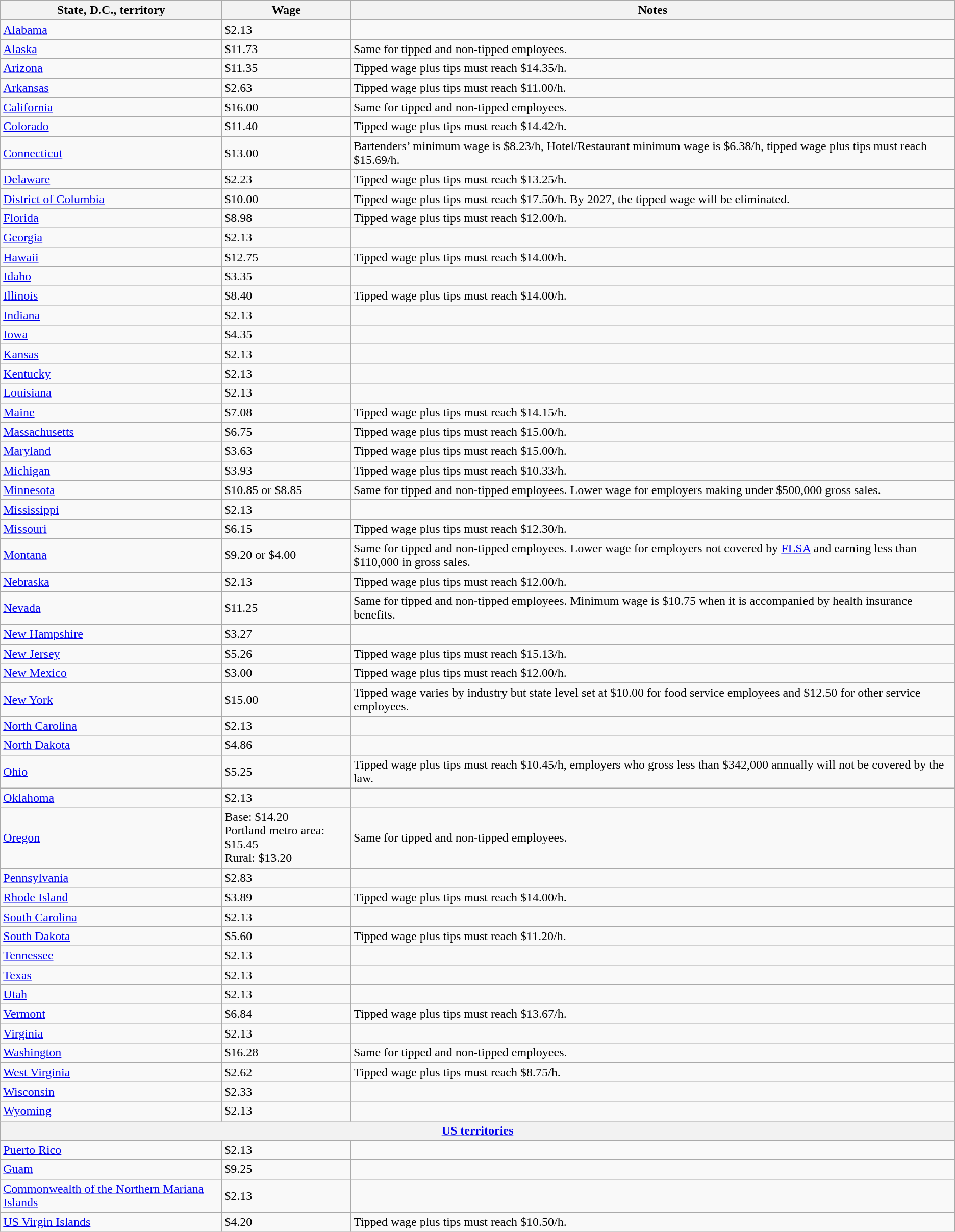<table class="wikitable sortable mw-datatable sticky-header sort-under-center static-row-numbers">
<tr>
<th>State, D.C., territory</th>
<th>Wage</th>
<th>Notes</th>
</tr>
<tr>
<td><a href='#'>Alabama</a></td>
<td>$2.13</td>
<td></td>
</tr>
<tr>
<td><a href='#'>Alaska</a></td>
<td>$11.73</td>
<td>Same for tipped and non-tipped employees.</td>
</tr>
<tr>
<td><a href='#'>Arizona</a></td>
<td>$11.35</td>
<td>Tipped wage plus tips must reach $14.35/h.</td>
</tr>
<tr>
<td><a href='#'>Arkansas</a></td>
<td>$2.63</td>
<td>Tipped wage plus tips must reach $11.00/h.</td>
</tr>
<tr>
<td><a href='#'>California</a></td>
<td>$16.00</td>
<td>Same for tipped and non-tipped employees.</td>
</tr>
<tr>
<td><a href='#'>Colorado</a></td>
<td>$11.40</td>
<td>Tipped wage plus tips must reach $14.42/h.</td>
</tr>
<tr>
<td><a href='#'>Connecticut</a></td>
<td>$13.00</td>
<td>Bartenders’ minimum wage is $8.23/h, Hotel/Restaurant minimum wage is $6.38/h, tipped wage plus tips must reach $15.69/h.</td>
</tr>
<tr>
<td><a href='#'>Delaware</a></td>
<td>$2.23</td>
<td>Tipped wage plus tips must reach $13.25/h.</td>
</tr>
<tr>
<td><a href='#'>District of Columbia</a></td>
<td>$10.00</td>
<td>Tipped wage plus tips must reach $17.50/h. By 2027, the tipped wage will be eliminated.</td>
</tr>
<tr>
<td><a href='#'>Florida</a></td>
<td>$8.98</td>
<td>Tipped wage plus tips must reach $12.00/h.</td>
</tr>
<tr>
<td><a href='#'>Georgia</a></td>
<td>$2.13</td>
<td></td>
</tr>
<tr>
<td><a href='#'>Hawaii</a></td>
<td>$12.75</td>
<td>Tipped wage plus tips must reach $14.00/h.</td>
</tr>
<tr>
<td><a href='#'>Idaho</a></td>
<td>$3.35</td>
<td></td>
</tr>
<tr>
<td><a href='#'>Illinois</a></td>
<td>$8.40</td>
<td>Tipped wage plus tips must reach $14.00/h.</td>
</tr>
<tr>
<td><a href='#'>Indiana</a></td>
<td>$2.13</td>
<td></td>
</tr>
<tr>
<td><a href='#'>Iowa</a></td>
<td>$4.35</td>
<td></td>
</tr>
<tr>
<td><a href='#'>Kansas</a></td>
<td>$2.13</td>
<td></td>
</tr>
<tr>
<td><a href='#'>Kentucky</a></td>
<td>$2.13</td>
<td></td>
</tr>
<tr>
<td><a href='#'>Louisiana</a></td>
<td>$2.13</td>
<td></td>
</tr>
<tr>
<td><a href='#'>Maine</a></td>
<td>$7.08</td>
<td>Tipped wage plus tips must reach $14.15/h.</td>
</tr>
<tr>
<td><a href='#'>Massachusetts</a></td>
<td>$6.75</td>
<td>Tipped wage plus tips must reach $15.00/h.</td>
</tr>
<tr>
<td><a href='#'>Maryland</a></td>
<td>$3.63</td>
<td>Tipped wage plus tips must reach $15.00/h.</td>
</tr>
<tr>
<td><a href='#'>Michigan</a></td>
<td>$3.93</td>
<td>Tipped wage plus tips must reach $10.33/h.</td>
</tr>
<tr>
<td><a href='#'>Minnesota</a></td>
<td>$10.85 or $8.85</td>
<td>Same for tipped and non-tipped employees. Lower wage for employers making under $500,000 gross sales.</td>
</tr>
<tr>
<td><a href='#'>Mississippi</a></td>
<td>$2.13</td>
<td></td>
</tr>
<tr>
<td><a href='#'>Missouri</a></td>
<td>$6.15</td>
<td>Tipped wage plus tips must reach $12.30/h.</td>
</tr>
<tr>
<td><a href='#'>Montana</a></td>
<td>$9.20 or $4.00</td>
<td>Same for tipped and non-tipped employees. Lower wage for employers not covered by <a href='#'>FLSA</a> and earning less than $110,000 in gross sales.</td>
</tr>
<tr>
<td><a href='#'>Nebraska</a></td>
<td>$2.13</td>
<td>Tipped wage plus tips must reach $12.00/h.</td>
</tr>
<tr>
<td><a href='#'>Nevada</a></td>
<td>$11.25</td>
<td>Same for tipped and non-tipped employees. Minimum wage is $10.75 when it is accompanied by health insurance benefits.</td>
</tr>
<tr>
<td><a href='#'>New Hampshire</a></td>
<td>$3.27</td>
<td></td>
</tr>
<tr>
<td><a href='#'>New Jersey</a></td>
<td>$5.26</td>
<td>Tipped wage plus tips must reach $15.13/h.</td>
</tr>
<tr>
<td><a href='#'>New Mexico</a></td>
<td>$3.00</td>
<td>Tipped wage plus tips must reach $12.00/h.</td>
</tr>
<tr>
<td><a href='#'>New York</a></td>
<td>$15.00</td>
<td>Tipped wage varies by industry but state level set at $10.00 for food service employees and $12.50 for other service employees.</td>
</tr>
<tr>
<td><a href='#'>North Carolina</a></td>
<td>$2.13</td>
<td></td>
</tr>
<tr>
<td><a href='#'>North Dakota</a></td>
<td>$4.86</td>
<td></td>
</tr>
<tr>
<td><a href='#'>Ohio</a></td>
<td>$5.25</td>
<td>Tipped wage plus tips must reach $10.45/h, employers who gross less than $342,000 annually will not be covered by the law.</td>
</tr>
<tr>
<td><a href='#'>Oklahoma</a></td>
<td>$2.13</td>
<td></td>
</tr>
<tr>
<td><a href='#'>Oregon</a></td>
<td>Base: $14.20<br>Portland metro area: $15.45<br>Rural: $13.20</td>
<td>Same for tipped and non-tipped employees.</td>
</tr>
<tr>
<td><a href='#'>Pennsylvania</a></td>
<td>$2.83</td>
<td></td>
</tr>
<tr>
<td><a href='#'>Rhode Island</a></td>
<td>$3.89</td>
<td>Tipped wage plus tips must reach $14.00/h.</td>
</tr>
<tr>
<td><a href='#'>South Carolina</a></td>
<td>$2.13</td>
<td></td>
</tr>
<tr>
<td><a href='#'>South Dakota</a></td>
<td>$5.60</td>
<td>Tipped wage plus tips must reach $11.20/h.</td>
</tr>
<tr>
<td><a href='#'>Tennessee</a></td>
<td>$2.13</td>
<td></td>
</tr>
<tr>
<td><a href='#'>Texas</a></td>
<td>$2.13</td>
<td></td>
</tr>
<tr>
<td><a href='#'>Utah</a></td>
<td>$2.13</td>
<td></td>
</tr>
<tr>
<td><a href='#'>Vermont</a></td>
<td>$6.84</td>
<td>Tipped wage plus tips must reach $13.67/h.</td>
</tr>
<tr>
<td><a href='#'>Virginia</a></td>
<td>$2.13</td>
<td></td>
</tr>
<tr>
<td><a href='#'>Washington</a></td>
<td>$16.28</td>
<td>Same for tipped and non-tipped employees.</td>
</tr>
<tr>
<td><a href='#'>West Virginia</a></td>
<td>$2.62</td>
<td>Tipped wage plus tips must reach $8.75/h.</td>
</tr>
<tr>
<td><a href='#'>Wisconsin</a></td>
<td>$2.33</td>
<td></td>
</tr>
<tr>
<td><a href='#'>Wyoming</a></td>
<td>$2.13</td>
<td></td>
</tr>
<tr>
<th colspan=3><a href='#'>US territories</a></th>
</tr>
<tr>
<td><a href='#'>Puerto Rico</a></td>
<td>$2.13</td>
<td></td>
</tr>
<tr>
<td><a href='#'>Guam</a></td>
<td>$9.25</td>
<td></td>
</tr>
<tr>
<td><a href='#'>Commonwealth of the Northern Mariana Islands</a></td>
<td>$2.13</td>
<td></td>
</tr>
<tr>
<td><a href='#'>US Virgin Islands</a></td>
<td>$4.20</td>
<td>Tipped wage plus tips must reach $10.50/h.</td>
</tr>
</table>
